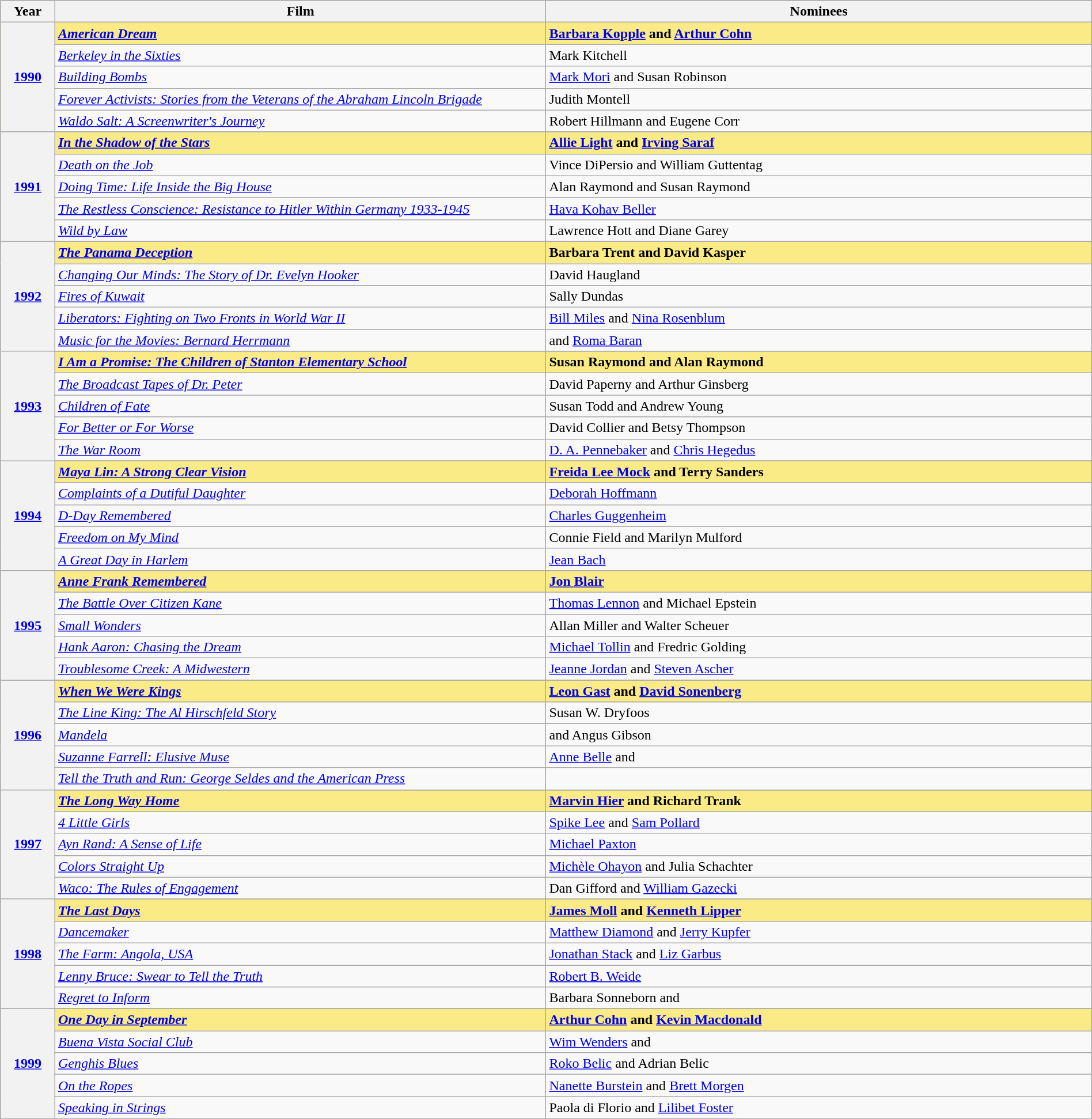<table class="wikitable" style="width:100%">
<tr bgcolor="#bebebe">
<th width="5%">Year</th>
<th width="45%">Film</th>
<th width="50%">Nominees</th>
</tr>
<tr style="background:#FAEB86">
<th rowspan="5"><a href='#'>1990</a><br></th>
<td><strong><em><a href='#'>American Dream</a></em></strong></td>
<td><strong><a href='#'>Barbara Kopple</a> and <a href='#'>Arthur Cohn</a></strong></td>
</tr>
<tr>
<td><em><a href='#'>Berkeley in the Sixties</a></em></td>
<td>Mark Kitchell</td>
</tr>
<tr>
<td><em><a href='#'>Building Bombs</a></em></td>
<td><a href='#'>Mark Mori</a> and Susan Robinson</td>
</tr>
<tr>
<td><em><a href='#'>Forever Activists: Stories from the Veterans of the Abraham Lincoln Brigade</a></em></td>
<td>Judith Montell</td>
</tr>
<tr>
<td><em><a href='#'>Waldo Salt: A Screenwriter's Journey</a></em></td>
<td>Robert Hillmann and Eugene Corr</td>
</tr>
<tr>
<th rowspan="6" style="text-align:center"><a href='#'>1991</a><br></th>
</tr>
<tr style="background:#FAEB86">
<td><strong><em><a href='#'>In the Shadow of the Stars</a></em></strong></td>
<td><strong><a href='#'>Allie Light</a> and <a href='#'>Irving Saraf</a></strong></td>
</tr>
<tr>
<td><em><a href='#'>Death on the Job</a></em></td>
<td>Vince DiPersio and William Guttentag</td>
</tr>
<tr>
<td><em><a href='#'>Doing Time: Life Inside the Big House</a></em></td>
<td>Alan Raymond and Susan Raymond</td>
</tr>
<tr>
<td><em><a href='#'>The Restless Conscience: Resistance to Hitler Within Germany 1933-1945</a></em></td>
<td><a href='#'>Hava Kohav Beller</a></td>
</tr>
<tr>
<td><em><a href='#'>Wild by Law</a></em></td>
<td>Lawrence Hott and Diane Garey</td>
</tr>
<tr>
<th rowspan="6" style="text-align:center"><a href='#'>1992</a><br></th>
</tr>
<tr style="background:#FAEB86">
<td><strong><em><a href='#'>The Panama Deception</a></em></strong></td>
<td><strong>Barbara Trent and David Kasper</strong></td>
</tr>
<tr>
<td><em><a href='#'>Changing Our Minds: The Story of Dr. Evelyn Hooker</a></em></td>
<td>David Haugland</td>
</tr>
<tr>
<td><em><a href='#'>Fires of Kuwait</a></em></td>
<td>Sally Dundas</td>
</tr>
<tr>
<td><em><a href='#'>Liberators: Fighting on Two Fronts in World War II</a></em></td>
<td><a href='#'>Bill Miles</a> and <a href='#'>Nina Rosenblum</a></td>
</tr>
<tr>
<td><em><a href='#'>Music for the Movies: Bernard Herrmann</a></em></td>
<td> and <a href='#'>Roma Baran</a></td>
</tr>
<tr>
<th rowspan="6" style="text-align:center"><a href='#'>1993</a><br></th>
</tr>
<tr style="background:#FAEB86">
<td><strong><em><a href='#'>I Am a Promise: The Children of Stanton Elementary School</a></em></strong></td>
<td><strong>Susan Raymond and Alan Raymond</strong></td>
</tr>
<tr>
<td><em><a href='#'>The Broadcast Tapes of Dr. Peter</a></em></td>
<td>David Paperny and Arthur Ginsberg</td>
</tr>
<tr>
<td><em><a href='#'>Children of Fate</a></em></td>
<td>Susan Todd and Andrew Young</td>
</tr>
<tr>
<td><em><a href='#'>For Better or For Worse</a></em></td>
<td>David Collier and Betsy Thompson</td>
</tr>
<tr>
<td><em><a href='#'>The War Room</a></em></td>
<td><a href='#'>D. A. Pennebaker</a> and <a href='#'>Chris Hegedus</a></td>
</tr>
<tr>
<th rowspan="6" style="text-align:center"><a href='#'>1994</a><br></th>
</tr>
<tr style="background:#FAEB86">
<td><strong><em><a href='#'>Maya Lin: A Strong Clear Vision</a></em></strong></td>
<td><strong><a href='#'>Freida Lee Mock</a> and Terry Sanders</strong></td>
</tr>
<tr>
<td><em><a href='#'>Complaints of a Dutiful Daughter</a></em></td>
<td><a href='#'>Deborah Hoffmann</a></td>
</tr>
<tr>
<td><em><a href='#'>D-Day Remembered</a></em></td>
<td><a href='#'>Charles Guggenheim</a></td>
</tr>
<tr>
<td><em><a href='#'>Freedom on My Mind</a></em></td>
<td>Connie Field and Marilyn Mulford</td>
</tr>
<tr>
<td><em><a href='#'>A Great Day in Harlem</a></em></td>
<td><a href='#'>Jean Bach</a></td>
</tr>
<tr>
<th rowspan="6" style="text-align:center"><a href='#'>1995</a><br></th>
</tr>
<tr style="background:#FAEB86">
<td><strong><em><a href='#'>Anne Frank Remembered</a></em></strong></td>
<td><strong><a href='#'>Jon Blair</a></strong></td>
</tr>
<tr>
<td><em><a href='#'>The Battle Over Citizen Kane</a></em></td>
<td><a href='#'>Thomas Lennon</a> and Michael Epstein</td>
</tr>
<tr>
<td><em><a href='#'>Small Wonders</a></em></td>
<td>Allan Miller and Walter Scheuer</td>
</tr>
<tr>
<td><em><a href='#'>Hank Aaron: Chasing the Dream</a></em></td>
<td><a href='#'>Michael Tollin</a> and Fredric Golding</td>
</tr>
<tr>
<td><em><a href='#'>Troublesome Creek: A Midwestern</a></em></td>
<td><a href='#'>Jeanne Jordan</a> and <a href='#'>Steven Ascher</a></td>
</tr>
<tr>
<th rowspan="6" style="text-align:center"><a href='#'>1996</a><br></th>
</tr>
<tr style="background:#FAEB86">
<td><strong><em><a href='#'>When We Were Kings</a></em></strong></td>
<td><strong><a href='#'>Leon Gast</a> and <a href='#'>David Sonenberg</a></strong></td>
</tr>
<tr>
<td><em><a href='#'>The Line King: The Al Hirschfeld Story</a></em></td>
<td>Susan W. Dryfoos</td>
</tr>
<tr>
<td><em><a href='#'>Mandela</a></em></td>
<td> and Angus Gibson</td>
</tr>
<tr>
<td><em><a href='#'>Suzanne Farrell: Elusive Muse</a></em></td>
<td><a href='#'>Anne Belle</a> and </td>
</tr>
<tr>
<td><em><a href='#'>Tell the Truth and Run: George Seldes and the American Press</a></em></td>
<td></td>
</tr>
<tr>
<th rowspan="6" style="text-align:center"><a href='#'>1997</a><br></th>
</tr>
<tr style="background:#FAEB86">
<td><strong><em><a href='#'>The Long Way Home</a></em></strong></td>
<td><strong><a href='#'>Marvin Hier</a> and Richard Trank</strong></td>
</tr>
<tr>
<td><em><a href='#'>4 Little Girls</a></em></td>
<td><a href='#'>Spike Lee</a> and <a href='#'>Sam Pollard</a></td>
</tr>
<tr>
<td><em><a href='#'>Ayn Rand: A Sense of Life</a></em></td>
<td><a href='#'>Michael Paxton</a></td>
</tr>
<tr>
<td><em><a href='#'>Colors Straight Up</a></em></td>
<td><a href='#'>Michèle Ohayon</a> and Julia Schachter</td>
</tr>
<tr>
<td><em><a href='#'>Waco: The Rules of Engagement</a></em></td>
<td>Dan Gifford and <a href='#'>William Gazecki</a></td>
</tr>
<tr>
<th rowspan="6" style="text-align:center"><a href='#'>1998</a><br></th>
</tr>
<tr style="background:#FAEB86">
<td><strong><em><a href='#'>The Last Days</a></em></strong></td>
<td><strong><a href='#'>James Moll</a> and <a href='#'>Kenneth Lipper</a></strong></td>
</tr>
<tr>
<td><em><a href='#'>Dancemaker</a></em></td>
<td><a href='#'>Matthew Diamond</a> and <a href='#'>Jerry Kupfer</a></td>
</tr>
<tr>
<td><em><a href='#'>The Farm: Angola, USA</a></em></td>
<td><a href='#'>Jonathan Stack</a> and <a href='#'>Liz Garbus</a></td>
</tr>
<tr>
<td><em><a href='#'>Lenny Bruce: Swear to Tell the Truth</a></em></td>
<td><a href='#'>Robert B. Weide</a></td>
</tr>
<tr>
<td><em><a href='#'>Regret to Inform</a></em></td>
<td>Barbara Sonneborn and </td>
</tr>
<tr>
<th rowspan="6" style="text-align:center"><a href='#'>1999</a><br></th>
</tr>
<tr style="background:#FAEB86">
<td><strong><em><a href='#'>One Day in September</a></em></strong></td>
<td><strong><a href='#'>Arthur Cohn</a> and <a href='#'>Kevin Macdonald</a></strong></td>
</tr>
<tr>
<td><em><a href='#'>Buena Vista Social Club</a></em></td>
<td><a href='#'>Wim Wenders</a> and </td>
</tr>
<tr>
<td><em><a href='#'>Genghis Blues</a></em></td>
<td><a href='#'>Roko Belic</a> and Adrian Belic</td>
</tr>
<tr>
<td><em><a href='#'>On the Ropes</a></em></td>
<td><a href='#'>Nanette Burstein</a> and <a href='#'>Brett Morgen</a></td>
</tr>
<tr>
<td><em><a href='#'>Speaking in Strings</a></em></td>
<td>Paola di Florio and <a href='#'>Lilibet Foster</a></td>
</tr>
</table>
